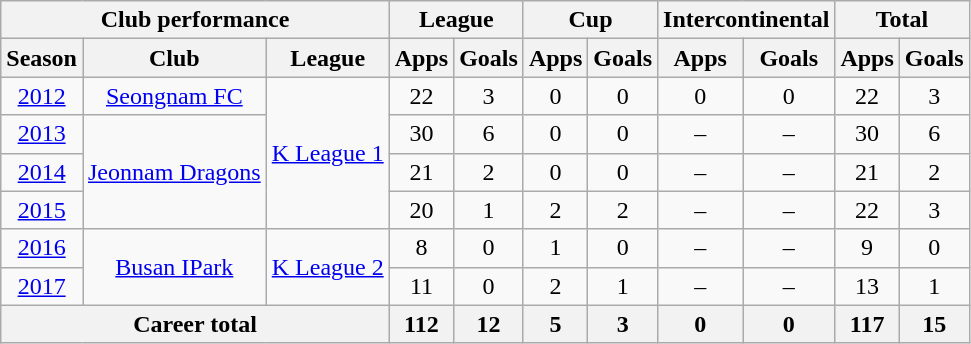<table class="wikitable" style="text-align:center">
<tr>
<th colspan=3>Club performance</th>
<th colspan=2>League</th>
<th colspan=2>Cup</th>
<th colspan=2>Intercontinental</th>
<th colspan=2>Total</th>
</tr>
<tr>
<th>Season</th>
<th>Club</th>
<th>League</th>
<th>Apps</th>
<th>Goals</th>
<th>Apps</th>
<th>Goals</th>
<th>Apps</th>
<th>Goals</th>
<th>Apps</th>
<th>Goals</th>
</tr>
<tr>
<td><a href='#'>2012</a></td>
<td rowspan="1"><a href='#'>Seongnam FC</a></td>
<td rowspan="4"><a href='#'>K League 1</a></td>
<td>22</td>
<td>3</td>
<td>0</td>
<td>0</td>
<td>0</td>
<td>0</td>
<td>22</td>
<td>3</td>
</tr>
<tr>
<td><a href='#'>2013</a></td>
<td rowspan="3"><a href='#'>Jeonnam Dragons</a></td>
<td>30</td>
<td>6</td>
<td>0</td>
<td>0</td>
<td>–</td>
<td>–</td>
<td>30</td>
<td>6</td>
</tr>
<tr>
<td><a href='#'>2014</a></td>
<td>21</td>
<td>2</td>
<td>0</td>
<td>0</td>
<td>–</td>
<td>–</td>
<td>21</td>
<td>2</td>
</tr>
<tr>
<td><a href='#'>2015</a></td>
<td>20</td>
<td>1</td>
<td>2</td>
<td>2</td>
<td>–</td>
<td>–</td>
<td>22</td>
<td>3</td>
</tr>
<tr>
<td><a href='#'>2016</a></td>
<td rowspan="2"><a href='#'>Busan IPark</a></td>
<td rowspan="2"><a href='#'>K League 2</a></td>
<td>8</td>
<td>0</td>
<td>1</td>
<td>0</td>
<td>–</td>
<td>–</td>
<td>9</td>
<td>0</td>
</tr>
<tr>
<td><a href='#'>2017</a></td>
<td>11</td>
<td>0</td>
<td>2</td>
<td>1</td>
<td>–</td>
<td>–</td>
<td>13</td>
<td>1</td>
</tr>
<tr>
<th colspan=3>Career total</th>
<th>112</th>
<th>12</th>
<th>5</th>
<th>3</th>
<th>0</th>
<th>0</th>
<th>117</th>
<th>15</th>
</tr>
</table>
